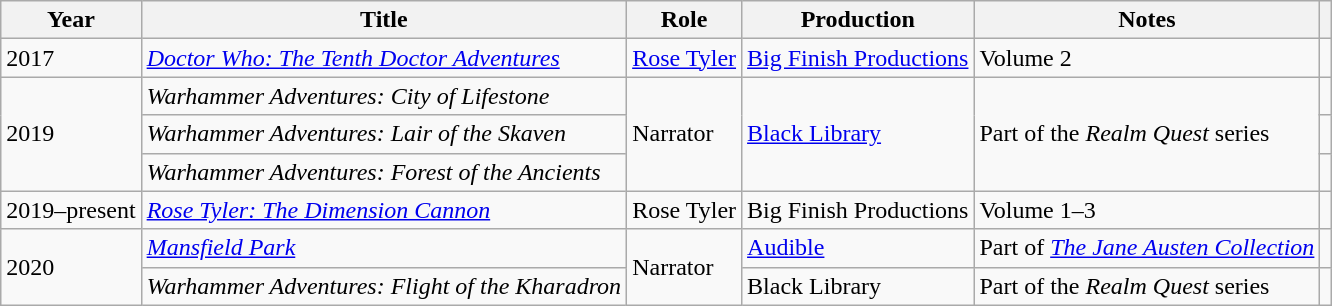<table class="wikitable sortable">
<tr>
<th>Year</th>
<th>Title</th>
<th>Role</th>
<th>Production</th>
<th class="unsortable">Notes</th>
<th class="unsortable"></th>
</tr>
<tr>
<td>2017</td>
<td><em><a href='#'>Doctor Who: The Tenth Doctor Adventures</a></em></td>
<td><a href='#'>Rose Tyler</a></td>
<td><a href='#'>Big Finish Productions</a></td>
<td>Volume 2</td>
<td style = "text-align: center;"></td>
</tr>
<tr>
<td rowspan="3">2019</td>
<td><em>Warhammer Adventures: City of Lifestone</em></td>
<td rowspan="3">Narrator</td>
<td rowspan="3"><a href='#'>Black Library</a></td>
<td rowspan="3">Part of the <em>Realm Quest</em> series</td>
<td style = "text-align: center;"></td>
</tr>
<tr>
<td><em>Warhammer Adventures: Lair of the Skaven</em></td>
<td style = "text-align: center;"></td>
</tr>
<tr>
<td><em>Warhammer Adventures: Forest of the Ancients</em></td>
<td style = "text-align: center;"></td>
</tr>
<tr>
<td>2019–present</td>
<td><em><a href='#'>Rose Tyler: The Dimension Cannon</a></em></td>
<td>Rose Tyler</td>
<td>Big Finish Productions</td>
<td>Volume 1–3</td>
<td style = "text-align: center;"></td>
</tr>
<tr>
<td rowspan="2">2020</td>
<td><em><a href='#'>Mansfield Park</a></em></td>
<td rowspan="2">Narrator</td>
<td><a href='#'>Audible</a></td>
<td>Part of <em><a href='#'>The Jane Austen Collection</a></em></td>
<td style = "text-align: center;"></td>
</tr>
<tr>
<td><em>Warhammer Adventures: Flight of the Kharadron</em></td>
<td>Black Library</td>
<td>Part of the <em>Realm Quest</em> series</td>
<td style = "text-align: center;"></td>
</tr>
</table>
